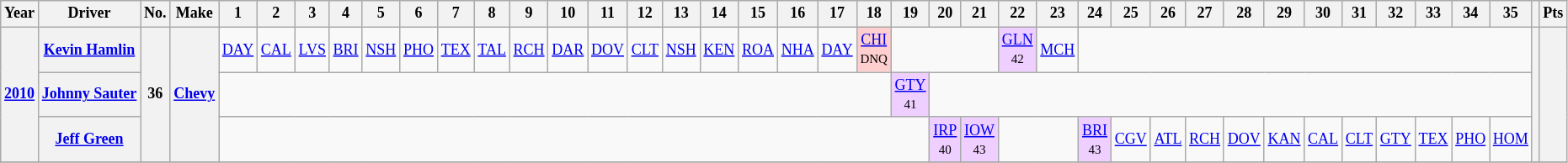<table class="wikitable" style="text-align:center; font-size:75%">
<tr>
<th>Year</th>
<th>Driver</th>
<th>No.</th>
<th>Make</th>
<th>1</th>
<th>2</th>
<th>3</th>
<th>4</th>
<th>5</th>
<th>6</th>
<th>7</th>
<th>8</th>
<th>9</th>
<th>10</th>
<th>11</th>
<th>12</th>
<th>13</th>
<th>14</th>
<th>15</th>
<th>16</th>
<th>17</th>
<th>18</th>
<th>19</th>
<th>20</th>
<th>21</th>
<th>22</th>
<th>23</th>
<th>24</th>
<th>25</th>
<th>26</th>
<th>27</th>
<th>28</th>
<th>29</th>
<th>30</th>
<th>31</th>
<th>32</th>
<th>33</th>
<th>34</th>
<th>35</th>
<th></th>
<th>Pts</th>
</tr>
<tr>
<th rowspan=3><a href='#'>2010</a></th>
<th><a href='#'>Kevin Hamlin</a></th>
<th rowspan=3>36</th>
<th rowspan=3><a href='#'>Chevy</a></th>
<td><a href='#'>DAY</a></td>
<td><a href='#'>CAL</a></td>
<td><a href='#'>LVS</a></td>
<td><a href='#'>BRI</a></td>
<td><a href='#'>NSH</a></td>
<td><a href='#'>PHO</a></td>
<td><a href='#'>TEX</a></td>
<td><a href='#'>TAL</a></td>
<td><a href='#'>RCH</a></td>
<td><a href='#'>DAR</a></td>
<td><a href='#'>DOV</a></td>
<td><a href='#'>CLT</a></td>
<td><a href='#'>NSH</a></td>
<td><a href='#'>KEN</a></td>
<td><a href='#'>ROA</a></td>
<td><a href='#'>NHA</a></td>
<td><a href='#'>DAY</a></td>
<td style="background:#FFCFCF;"><a href='#'>CHI</a><br><small>DNQ</small></td>
<td colspan=3></td>
<td style="background:#EFCFFF;"><a href='#'>GLN</a><br><small>42</small></td>
<td><a href='#'>MCH</a></td>
<td colspan=12></td>
<th rowspan=3></th>
<th rowspan=3></th>
</tr>
<tr>
<th><a href='#'>Johnny Sauter</a></th>
<td colspan=18></td>
<td style="background:#EFCFFF;"><a href='#'>GTY</a><br><small>41</small></td>
<td colspan=16></td>
</tr>
<tr>
<th><a href='#'>Jeff Green</a></th>
<td colspan=19></td>
<td style="background:#EFCFFF;"><a href='#'>IRP</a><br><small>40</small></td>
<td style="background:#EFCFFF;"><a href='#'>IOW</a><br><small>43</small></td>
<td colspan=2></td>
<td style="background:#EFCFFF;"><a href='#'>BRI</a><br><small>43</small></td>
<td><a href='#'>CGV</a></td>
<td><a href='#'>ATL</a></td>
<td><a href='#'>RCH</a></td>
<td><a href='#'>DOV</a></td>
<td><a href='#'>KAN</a></td>
<td><a href='#'>CAL</a></td>
<td><a href='#'>CLT</a></td>
<td><a href='#'>GTY</a></td>
<td><a href='#'>TEX</a></td>
<td><a href='#'>PHO</a></td>
<td><a href='#'>HOM</a></td>
</tr>
<tr>
</tr>
</table>
